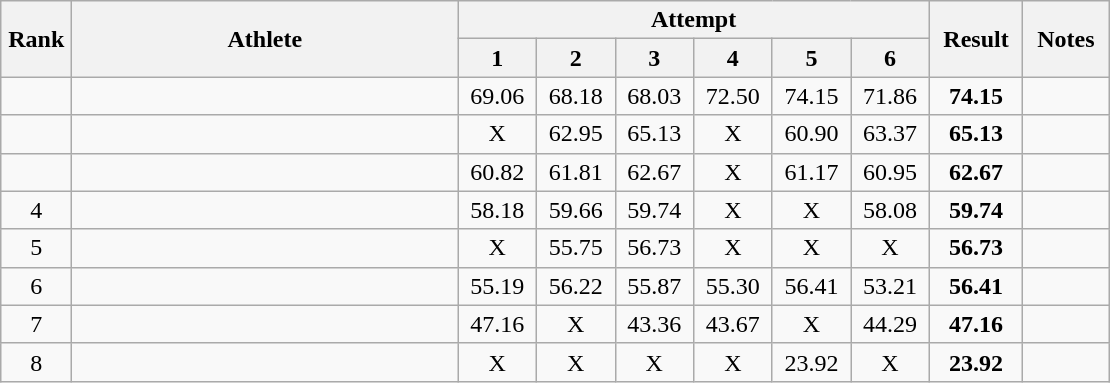<table class="wikitable" style="text-align:center">
<tr>
<th rowspan=2 width=40>Rank</th>
<th rowspan=2 width=250>Athlete</th>
<th colspan=6>Attempt</th>
<th rowspan=2 width=55>Result</th>
<th rowspan=2 width=50>Notes</th>
</tr>
<tr>
<th width=45>1</th>
<th width=45>2</th>
<th width=45>3</th>
<th width=45>4</th>
<th width=45>5</th>
<th width=45>6</th>
</tr>
<tr>
<td></td>
<td align=left></td>
<td>69.06</td>
<td>68.18</td>
<td>68.03</td>
<td>72.50</td>
<td>74.15</td>
<td>71.86</td>
<td><strong>74.15</strong></td>
<td></td>
</tr>
<tr>
<td></td>
<td align=left></td>
<td>X</td>
<td>62.95</td>
<td>65.13</td>
<td>X</td>
<td>60.90</td>
<td>63.37</td>
<td><strong>65.13</strong></td>
<td></td>
</tr>
<tr>
<td></td>
<td align=left></td>
<td>60.82</td>
<td>61.81</td>
<td>62.67</td>
<td>X</td>
<td>61.17</td>
<td>60.95</td>
<td><strong>62.67</strong></td>
<td></td>
</tr>
<tr>
<td>4</td>
<td align=left></td>
<td>58.18</td>
<td>59.66</td>
<td>59.74</td>
<td>X</td>
<td>X</td>
<td>58.08</td>
<td><strong>59.74</strong></td>
<td></td>
</tr>
<tr>
<td>5</td>
<td align=left></td>
<td>X</td>
<td>55.75</td>
<td>56.73</td>
<td>X</td>
<td>X</td>
<td>X</td>
<td><strong>56.73</strong></td>
<td></td>
</tr>
<tr>
<td>6</td>
<td align=left></td>
<td>55.19</td>
<td>56.22</td>
<td>55.87</td>
<td>55.30</td>
<td>56.41</td>
<td>53.21</td>
<td><strong>56.41</strong></td>
<td></td>
</tr>
<tr>
<td>7</td>
<td align=left></td>
<td>47.16</td>
<td>X</td>
<td>43.36</td>
<td>43.67</td>
<td>X</td>
<td>44.29</td>
<td><strong>47.16</strong></td>
<td></td>
</tr>
<tr>
<td>8</td>
<td align=left></td>
<td>X</td>
<td>X</td>
<td>X</td>
<td>X</td>
<td>23.92</td>
<td>X</td>
<td><strong>23.92</strong></td>
<td></td>
</tr>
</table>
